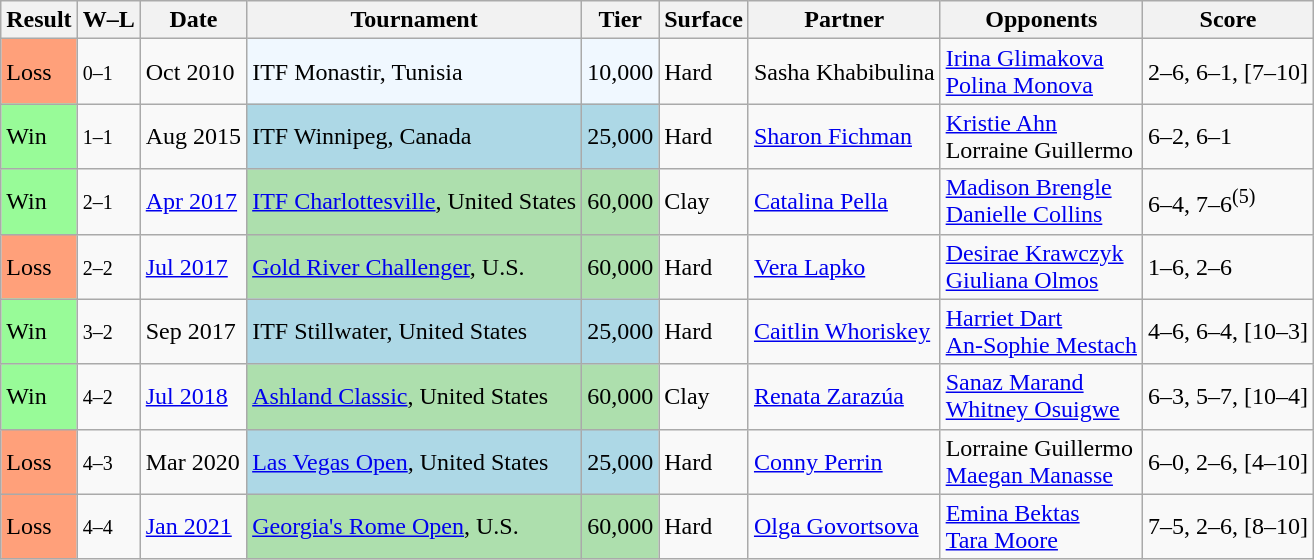<table class="sortable wikitable">
<tr>
<th>Result</th>
<th class="unsortable">W–L</th>
<th>Date</th>
<th>Tournament</th>
<th>Tier</th>
<th>Surface</th>
<th>Partner</th>
<th>Opponents</th>
<th class="unsortable">Score</th>
</tr>
<tr>
<td bgcolor=ffa07a>Loss</td>
<td><small>0–1</small></td>
<td>Oct 2010</td>
<td style="background:#f0f8ff;">ITF Monastir, Tunisia</td>
<td style="background:#f0f8ff;">10,000</td>
<td>Hard</td>
<td> Sasha Khabibulina</td>
<td> <a href='#'>Irina Glimakova</a> <br>  <a href='#'>Polina Monova</a></td>
<td>2–6, 6–1, [7–10]</td>
</tr>
<tr>
<td style="background:#98fb98;">Win</td>
<td><small>1–1</small></td>
<td>Aug 2015</td>
<td style="background:lightblue;">ITF Winnipeg, Canada</td>
<td style="background:lightblue;">25,000</td>
<td>Hard</td>
<td> <a href='#'>Sharon Fichman</a></td>
<td> <a href='#'>Kristie Ahn</a> <br>  Lorraine Guillermo</td>
<td>6–2, 6–1</td>
</tr>
<tr>
<td style="background:#98fb98;">Win</td>
<td><small>2–1</small></td>
<td><a href='#'>Apr 2017</a></td>
<td style="background:#addfad;"><a href='#'>ITF Charlottesville</a>, United States</td>
<td style="background:#addfad;">60,000</td>
<td>Clay</td>
<td> <a href='#'>Catalina Pella</a></td>
<td> <a href='#'>Madison Brengle</a> <br>  <a href='#'>Danielle Collins</a></td>
<td>6–4, 7–6<sup>(5)</sup></td>
</tr>
<tr>
<td bgcolor=ffa07a>Loss</td>
<td><small>2–2</small></td>
<td><a href='#'>Jul 2017</a></td>
<td style="background:#addfad;"><a href='#'>Gold River Challenger</a>, U.S.</td>
<td style="background:#addfad;">60,000</td>
<td>Hard</td>
<td> <a href='#'>Vera Lapko</a></td>
<td> <a href='#'>Desirae Krawczyk</a> <br>  <a href='#'>Giuliana Olmos</a></td>
<td>1–6, 2–6</td>
</tr>
<tr>
<td style="background:#98fb98;">Win</td>
<td><small>3–2</small></td>
<td>Sep 2017</td>
<td style="background:lightblue;">ITF Stillwater, United States</td>
<td style="background:lightblue;">25,000</td>
<td>Hard</td>
<td> <a href='#'>Caitlin Whoriskey</a></td>
<td> <a href='#'>Harriet Dart</a> <br>  <a href='#'>An-Sophie Mestach</a></td>
<td>4–6, 6–4, [10–3]</td>
</tr>
<tr>
<td style="background:#98fb98;">Win</td>
<td><small>4–2</small></td>
<td><a href='#'>Jul 2018</a></td>
<td style="background:#addfad;"><a href='#'>Ashland Classic</a>, United States</td>
<td style="background:#addfad;">60,000</td>
<td>Clay</td>
<td> <a href='#'>Renata Zarazúa</a></td>
<td> <a href='#'>Sanaz Marand</a> <br>  <a href='#'>Whitney Osuigwe</a></td>
<td>6–3, 5–7, [10–4]</td>
</tr>
<tr>
<td bgcolor=ffa07a>Loss</td>
<td><small>4–3</small></td>
<td>Mar 2020</td>
<td style="background:lightblue;"><a href='#'>Las Vegas Open</a>, United States</td>
<td style="background:lightblue;">25,000</td>
<td>Hard</td>
<td> <a href='#'>Conny Perrin</a></td>
<td> Lorraine Guillermo <br>  <a href='#'>Maegan Manasse</a></td>
<td>6–0, 2–6, [4–10]</td>
</tr>
<tr>
<td bgcolor=ffa07a>Loss</td>
<td><small>4–4</small></td>
<td><a href='#'>Jan 2021</a></td>
<td style="background:#ADDFAD;"><a href='#'>Georgia's Rome Open</a>, U.S.</td>
<td style="background:#ADDFAD;">60,000</td>
<td>Hard</td>
<td> <a href='#'>Olga Govortsova</a></td>
<td> <a href='#'>Emina Bektas</a> <br>  <a href='#'>Tara Moore</a></td>
<td>7–5, 2–6, [8–10]</td>
</tr>
</table>
